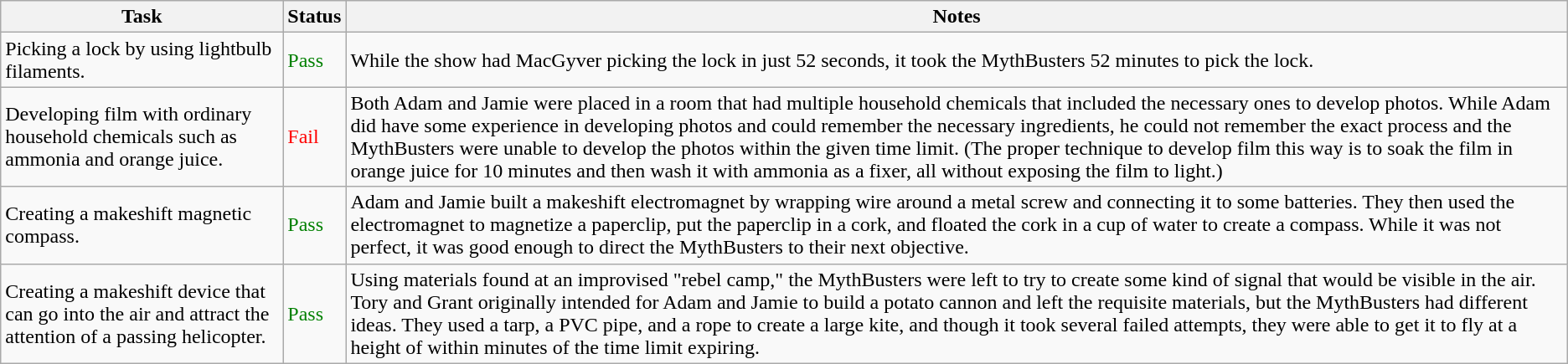<table class="wikitable plainrowheaders">
<tr>
<th>Task</th>
<th>Status</th>
<th>Notes</th>
</tr>
<tr>
<td>Picking a lock by using lightbulb filaments.</td>
<td style="color:green">Pass</td>
<td>While the show had MacGyver picking the lock in just 52 seconds, it took the MythBusters 52 minutes to pick the lock.</td>
</tr>
<tr>
<td>Developing film with ordinary household chemicals such as ammonia and orange juice.</td>
<td style="color:red">Fail</td>
<td>Both Adam and Jamie were placed in a room that had multiple household chemicals that included the necessary ones to develop photos. While Adam did have some experience in developing photos and could remember the necessary ingredients, he could not remember the exact process and the MythBusters were unable to develop the photos within the given time limit. (The proper technique to develop film this way is to soak the film in orange juice for 10 minutes and then wash it with ammonia as a fixer, all without exposing the film to light.)</td>
</tr>
<tr>
<td>Creating a makeshift magnetic compass.</td>
<td style="color:green">Pass</td>
<td>Adam and Jamie built a makeshift electromagnet by wrapping wire around a metal screw and connecting it to some batteries. They then used the electromagnet to magnetize a paperclip, put the paperclip in a cork, and floated the cork in a cup of water to create a compass. While it was not perfect, it was good enough to direct the MythBusters to their next objective.</td>
</tr>
<tr>
<td>Creating a makeshift device that can go  into the air and attract the attention of a passing helicopter.</td>
<td style="color:green">Pass</td>
<td>Using materials found at an improvised "rebel camp," the MythBusters were left to try to create some kind of signal that would be visible  in the air. Tory and Grant originally intended for Adam and Jamie to build a potato cannon and left the requisite materials, but the MythBusters had different ideas. They used a tarp, a PVC pipe, and a rope to create a large kite, and though it took several failed attempts, they were able to get it to fly at a height of  within minutes of the time limit expiring.</td>
</tr>
</table>
